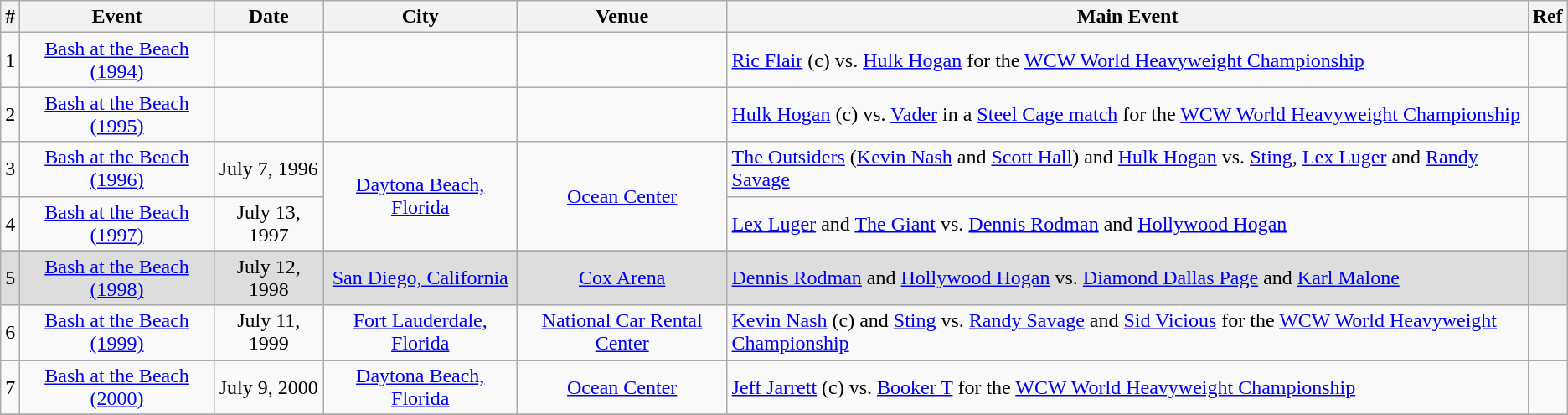<table class="wikitable" align="center"  style="text-align:center;">
<tr>
<th>#</th>
<th>Event</th>
<th>Date</th>
<th>City</th>
<th>Venue</th>
<th>Main Event</th>
<th>Ref</th>
</tr>
<tr>
<td>1</td>
<td Bash at the Beach><a href='#'>Bash at the Beach (1994)</a></td>
<td></td>
<td></td>
<td></td>
<td align=left><a href='#'>Ric Flair</a> (c) vs. <a href='#'>Hulk Hogan</a> for the <a href='#'>WCW World Heavyweight Championship</a></td>
<td></td>
</tr>
<tr>
<td>2</td>
<td Bash at the Beach><a href='#'>Bash at the Beach (1995)</a></td>
<td></td>
<td></td>
<td></td>
<td align=left><a href='#'>Hulk Hogan</a> (c) vs. <a href='#'>Vader</a> in a <a href='#'>Steel Cage match</a> for the <a href='#'>WCW World Heavyweight Championship</a></td>
<td></td>
</tr>
<tr>
<td>3</td>
<td><a href='#'>Bash at the Beach (1996)</a></td>
<td>July 7, 1996</td>
<td rowspan="2"><a href='#'>Daytona Beach, Florida</a></td>
<td rowspan="2"><a href='#'>Ocean Center</a></td>
<td align=left><a href='#'>The Outsiders</a> (<a href='#'>Kevin Nash</a> and <a href='#'>Scott Hall</a>) and <a href='#'>Hulk Hogan</a> vs. <a href='#'>Sting</a>, <a href='#'>Lex Luger</a> and <a href='#'>Randy Savage</a></td>
<td></td>
</tr>
<tr>
<td>4</td>
<td><a href='#'>Bash at the Beach (1997)</a></td>
<td>July 13, 1997</td>
<td align=left><a href='#'>Lex Luger</a> and <a href='#'>The Giant</a> vs. <a href='#'>Dennis Rodman</a> and <a href='#'>Hollywood Hogan</a></td>
<td></td>
</tr>
<tr>
</tr>
<tr bgcolor="#ddd">
<td>5</td>
<td><a href='#'>Bash at the Beach (1998)</a></td>
<td>July 12, 1998</td>
<td><a href='#'>San Diego, California</a></td>
<td><a href='#'>Cox Arena</a></td>
<td align=left><a href='#'>Dennis Rodman</a> and <a href='#'>Hollywood Hogan</a> vs. <a href='#'>Diamond Dallas Page</a> and <a href='#'>Karl Malone</a></td>
<td></td>
</tr>
<tr>
<td>6</td>
<td><a href='#'>Bash at the Beach (1999)</a></td>
<td>July 11, 1999</td>
<td><a href='#'>Fort Lauderdale, Florida</a></td>
<td><a href='#'>National Car Rental Center</a></td>
<td align=left><a href='#'>Kevin Nash</a> (c) and <a href='#'>Sting</a> vs. <a href='#'>Randy Savage</a> and <a href='#'>Sid Vicious</a> for the <a href='#'>WCW World Heavyweight Championship</a></td>
<td></td>
</tr>
<tr>
<td>7</td>
<td><a href='#'>Bash at the Beach (2000)</a></td>
<td>July 9, 2000</td>
<td><a href='#'>Daytona Beach, Florida</a></td>
<td><a href='#'>Ocean Center</a></td>
<td align=left><a href='#'>Jeff Jarrett</a> (c) vs. <a href='#'>Booker T</a> for the <a href='#'>WCW World Heavyweight Championship</a></td>
<td></td>
</tr>
<tr>
</tr>
</table>
